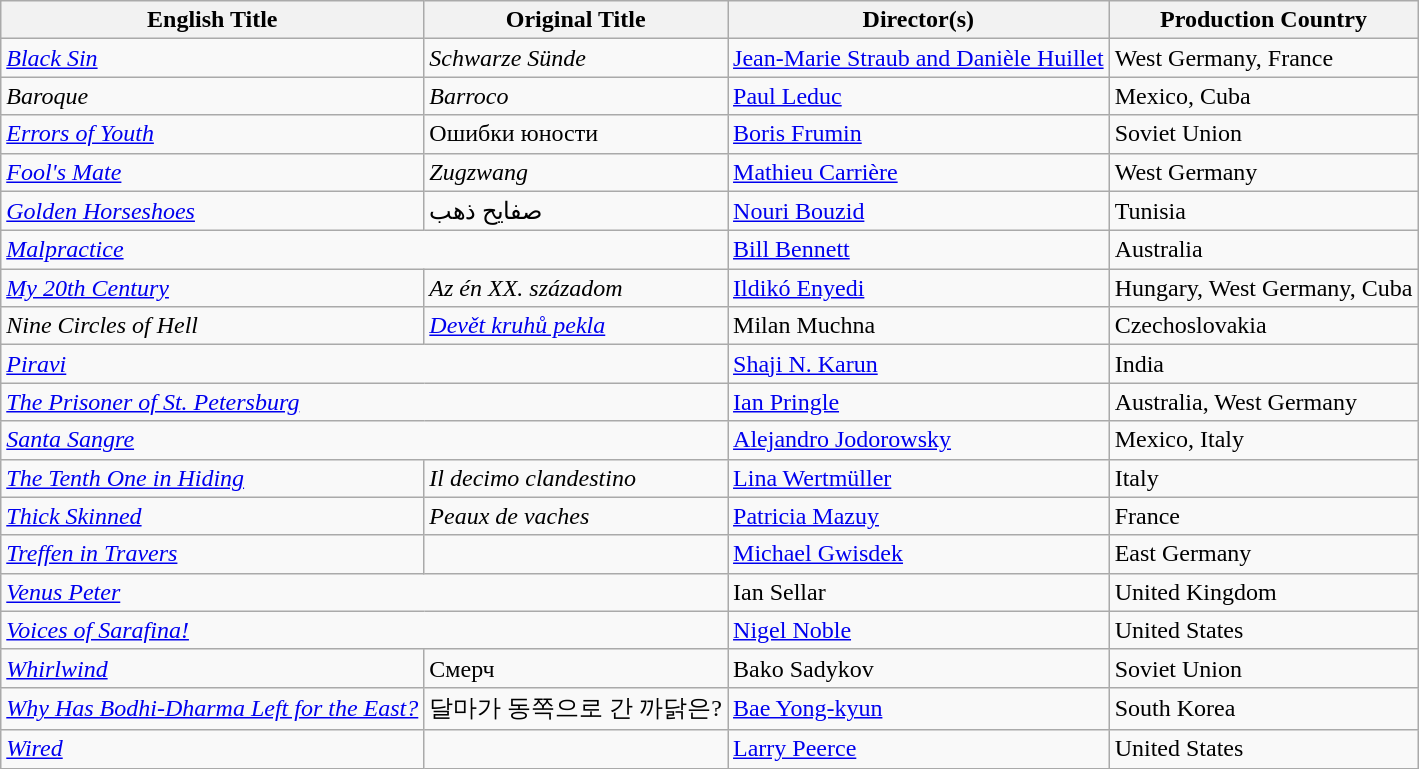<table class="wikitable">
<tr>
<th>English Title</th>
<th>Original Title</th>
<th>Director(s)</th>
<th>Production Country</th>
</tr>
<tr>
<td><em><a href='#'>Black Sin</a></em></td>
<td><em>Schwarze Sünde</em></td>
<td><a href='#'>Jean-Marie Straub and Danièle Huillet</a></td>
<td>West Germany, France</td>
</tr>
<tr>
<td><em>Baroque</em></td>
<td><em>Barroco</em></td>
<td><a href='#'>Paul Leduc</a></td>
<td>Mexico, Cuba</td>
</tr>
<tr>
<td><em><a href='#'>Errors of Youth</a></em></td>
<td>Ошибки юности</td>
<td><a href='#'>Boris Frumin</a></td>
<td>Soviet Union</td>
</tr>
<tr>
<td><em><a href='#'>Fool's Mate</a></em></td>
<td><em>Zugzwang</em></td>
<td><a href='#'>Mathieu Carrière</a></td>
<td>West Germany</td>
</tr>
<tr>
<td><em><a href='#'>Golden Horseshoes</a></em></td>
<td>صفايح ذهب</td>
<td><a href='#'>Nouri Bouzid</a></td>
<td>Tunisia</td>
</tr>
<tr>
<td colspan="2"><em><a href='#'>Malpractice</a></em></td>
<td><a href='#'>Bill Bennett</a></td>
<td>Australia</td>
</tr>
<tr>
<td><em><a href='#'>My 20th Century</a></em></td>
<td><em>Az én XX. századom</em></td>
<td><a href='#'>Ildikó Enyedi</a></td>
<td>Hungary, West Germany, Cuba</td>
</tr>
<tr>
<td><em>Nine Circles of Hell</em></td>
<td><em><a href='#'>Devět kruhů pekla</a></em></td>
<td>Milan Muchna</td>
<td>Czechoslovakia</td>
</tr>
<tr>
<td colspan="2"><em><a href='#'>Piravi</a></em></td>
<td><a href='#'>Shaji N. Karun</a></td>
<td>India</td>
</tr>
<tr>
<td colspan="2"><em><a href='#'>The Prisoner of St. Petersburg</a></em></td>
<td><a href='#'>Ian Pringle</a></td>
<td>Australia, West Germany</td>
</tr>
<tr>
<td colspan="2"><em><a href='#'>Santa Sangre</a></em></td>
<td><a href='#'>Alejandro Jodorowsky</a></td>
<td>Mexico, Italy</td>
</tr>
<tr>
<td><em><a href='#'>The Tenth One in Hiding</a></em></td>
<td><em>Il decimo clandestino</em></td>
<td><a href='#'>Lina Wertmüller</a></td>
<td>Italy</td>
</tr>
<tr>
<td><em><a href='#'>Thick Skinned</a></em></td>
<td><em>Peaux de vaches</em></td>
<td><a href='#'>Patricia Mazuy</a></td>
<td>France</td>
</tr>
<tr>
<td><em><a href='#'>Treffen in Travers</a></em></td>
<td></td>
<td><a href='#'>Michael Gwisdek</a></td>
<td>East Germany</td>
</tr>
<tr>
<td colspan="2"><em><a href='#'>Venus Peter</a></em></td>
<td>Ian Sellar</td>
<td>United Kingdom</td>
</tr>
<tr>
<td colspan="2"><em><a href='#'>Voices of Sarafina!</a></em></td>
<td><a href='#'>Nigel Noble</a></td>
<td>United States</td>
</tr>
<tr>
<td><em><a href='#'>Whirlwind</a></em></td>
<td>Смерч</td>
<td>Bako Sadykov</td>
<td>Soviet Union</td>
</tr>
<tr>
<td><em><a href='#'>Why Has Bodhi-Dharma Left for the East?</a></em></td>
<td>달마가 동쪽으로 간 까닭은?</td>
<td><a href='#'>Bae Yong-kyun</a></td>
<td>South Korea</td>
</tr>
<tr>
<td><em><a href='#'>Wired</a></em></td>
<td></td>
<td><a href='#'>Larry Peerce</a></td>
<td>United States</td>
</tr>
</table>
